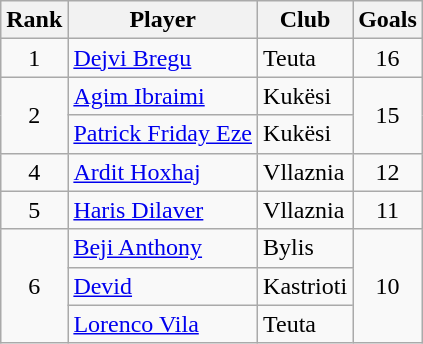<table class="wikitable" style="text-align:center">
<tr>
<th>Rank</th>
<th>Player</th>
<th>Club</th>
<th>Goals</th>
</tr>
<tr>
<td rowspan="1">1</td>
<td align="left"> <a href='#'>Dejvi Bregu</a></td>
<td align="left">Teuta</td>
<td rowspan="1">16</td>
</tr>
<tr>
<td rowspan="2">2</td>
<td align="left"> <a href='#'>Agim Ibraimi</a></td>
<td align="left">Kukësi</td>
<td rowspan="2">15</td>
</tr>
<tr>
<td align="left"> <a href='#'>Patrick Friday Eze</a></td>
<td align="left">Kukësi</td>
</tr>
<tr>
<td rowspan="1">4</td>
<td align="left"> <a href='#'>Ardit Hoxhaj</a></td>
<td align="left">Vllaznia</td>
<td rowspan="1">12</td>
</tr>
<tr>
<td rowspan="1">5</td>
<td align="left"> <a href='#'>Haris Dilaver</a></td>
<td align="left">Vllaznia</td>
<td rowspan="1">11</td>
</tr>
<tr>
<td rowspan="3">6</td>
<td align="left"> <a href='#'>Beji Anthony</a></td>
<td align="left">Bylis</td>
<td rowspan="3">10</td>
</tr>
<tr>
<td align="left"> <a href='#'>Devid</a></td>
<td align="left">Kastrioti</td>
</tr>
<tr>
<td align="left"> <a href='#'>Lorenco Vila</a></td>
<td align="left">Teuta</td>
</tr>
</table>
